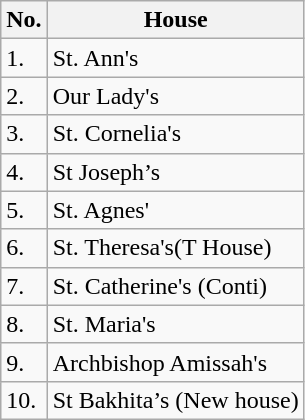<table class="wikitable sortable">
<tr>
<th>No.</th>
<th>House</th>
</tr>
<tr>
<td>1.</td>
<td>St. Ann's</td>
</tr>
<tr>
<td>2.</td>
<td>Our Lady's</td>
</tr>
<tr>
<td>3.</td>
<td>St. Cornelia's</td>
</tr>
<tr>
<td>4.</td>
<td>St Joseph’s</td>
</tr>
<tr>
<td>5.</td>
<td>St. Agnes'</td>
</tr>
<tr>
<td>6.</td>
<td>St. Theresa's(T House)</td>
</tr>
<tr>
<td>7.</td>
<td>St. Catherine's (Conti)</td>
</tr>
<tr>
<td>8.</td>
<td>St. Maria's</td>
</tr>
<tr>
<td>9.</td>
<td>Archbishop Amissah's</td>
</tr>
<tr>
<td>10.</td>
<td>St Bakhita’s (New house)</td>
</tr>
</table>
